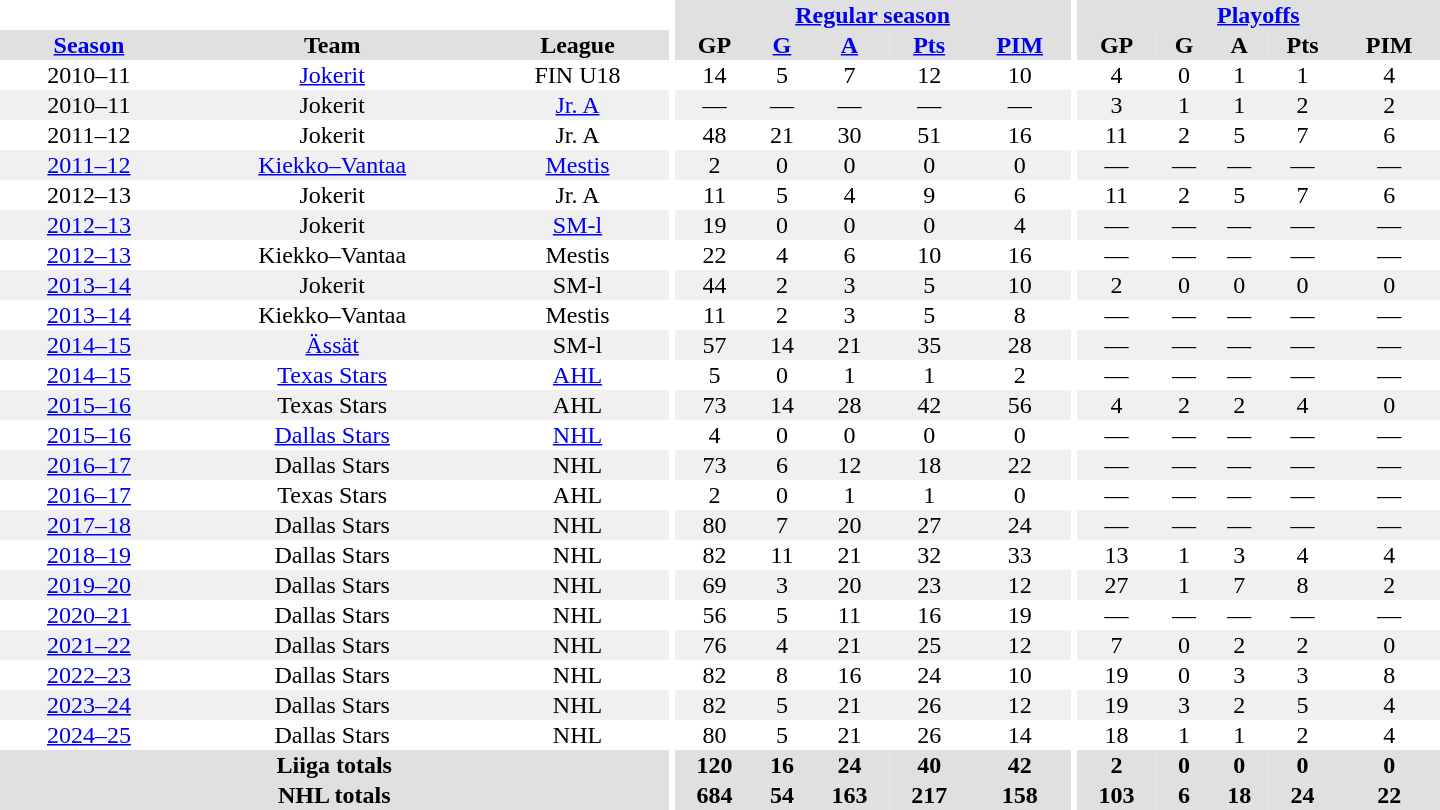<table border="0" cellpadding="1" cellspacing="0" style="text-align:center; width:60em">
<tr bgcolor="#e0e0e0">
<th colspan="3" bgcolor="#ffffff"></th>
<th rowspan="99" bgcolor="#ffffff"></th>
<th colspan="5"><a href='#'>Regular season</a></th>
<th rowspan="99" bgcolor="#ffffff"></th>
<th colspan="5"><a href='#'>Playoffs</a></th>
</tr>
<tr bgcolor="#e0e0e0">
<th><a href='#'>Season</a></th>
<th>Team</th>
<th>League</th>
<th>GP</th>
<th><a href='#'>G</a></th>
<th><a href='#'>A</a></th>
<th><a href='#'>Pts</a></th>
<th><a href='#'>PIM</a></th>
<th>GP</th>
<th>G</th>
<th>A</th>
<th>Pts</th>
<th>PIM</th>
</tr>
<tr>
<td>2010–11</td>
<td><a href='#'>Jokerit</a></td>
<td>FIN U18</td>
<td>14</td>
<td>5</td>
<td>7</td>
<td>12</td>
<td>10</td>
<td>4</td>
<td>0</td>
<td>1</td>
<td>1</td>
<td>4</td>
</tr>
<tr bgcolor="#f0f0f0">
<td>2010–11</td>
<td>Jokerit</td>
<td><a href='#'>Jr. A</a></td>
<td>—</td>
<td>—</td>
<td>—</td>
<td>—</td>
<td>—</td>
<td>3</td>
<td>1</td>
<td>1</td>
<td>2</td>
<td>2</td>
</tr>
<tr>
<td>2011–12</td>
<td>Jokerit</td>
<td>Jr. A</td>
<td>48</td>
<td>21</td>
<td>30</td>
<td>51</td>
<td>16</td>
<td>11</td>
<td>2</td>
<td>5</td>
<td>7</td>
<td>6</td>
</tr>
<tr bgcolor="#f0f0f0">
<td><a href='#'>2011–12</a></td>
<td><a href='#'>Kiekko–Vantaa</a></td>
<td><a href='#'>Mestis</a></td>
<td>2</td>
<td>0</td>
<td>0</td>
<td>0</td>
<td>0</td>
<td>—</td>
<td>—</td>
<td>—</td>
<td>—</td>
<td>—</td>
</tr>
<tr>
<td>2012–13</td>
<td>Jokerit</td>
<td>Jr. A</td>
<td>11</td>
<td>5</td>
<td>4</td>
<td>9</td>
<td>6</td>
<td>11</td>
<td>2</td>
<td>5</td>
<td>7</td>
<td>6</td>
</tr>
<tr bgcolor="#f0f0f0">
<td><a href='#'>2012–13</a></td>
<td>Jokerit</td>
<td><a href='#'>SM-l</a></td>
<td>19</td>
<td>0</td>
<td>0</td>
<td>0</td>
<td>4</td>
<td>—</td>
<td>—</td>
<td>—</td>
<td>—</td>
<td>—</td>
</tr>
<tr>
<td><a href='#'>2012–13</a></td>
<td>Kiekko–Vantaa</td>
<td>Mestis</td>
<td>22</td>
<td>4</td>
<td>6</td>
<td>10</td>
<td>16</td>
<td>—</td>
<td>—</td>
<td>—</td>
<td>—</td>
<td>—</td>
</tr>
<tr bgcolor="#f0f0f0">
<td><a href='#'>2013–14</a></td>
<td>Jokerit</td>
<td>SM-l</td>
<td>44</td>
<td>2</td>
<td>3</td>
<td>5</td>
<td>10</td>
<td>2</td>
<td>0</td>
<td>0</td>
<td>0</td>
<td>0</td>
</tr>
<tr>
<td><a href='#'>2013–14</a></td>
<td>Kiekko–Vantaa</td>
<td>Mestis</td>
<td>11</td>
<td>2</td>
<td>3</td>
<td>5</td>
<td>8</td>
<td>—</td>
<td>—</td>
<td>—</td>
<td>—</td>
<td>—</td>
</tr>
<tr bgcolor="#f0f0f0">
<td><a href='#'>2014–15</a></td>
<td><a href='#'>Ässät</a></td>
<td>SM-l</td>
<td>57</td>
<td>14</td>
<td>21</td>
<td>35</td>
<td>28</td>
<td>—</td>
<td>—</td>
<td>—</td>
<td>—</td>
<td>—</td>
</tr>
<tr>
<td><a href='#'>2014–15</a></td>
<td><a href='#'>Texas Stars</a></td>
<td><a href='#'>AHL</a></td>
<td>5</td>
<td>0</td>
<td>1</td>
<td>1</td>
<td>2</td>
<td>—</td>
<td>—</td>
<td>—</td>
<td>—</td>
<td>—</td>
</tr>
<tr bgcolor="#f0f0f0">
<td><a href='#'>2015–16</a></td>
<td>Texas Stars</td>
<td>AHL</td>
<td>73</td>
<td>14</td>
<td>28</td>
<td>42</td>
<td>56</td>
<td>4</td>
<td>2</td>
<td>2</td>
<td>4</td>
<td>0</td>
</tr>
<tr>
<td><a href='#'>2015–16</a></td>
<td><a href='#'>Dallas Stars</a></td>
<td><a href='#'>NHL</a></td>
<td>4</td>
<td>0</td>
<td>0</td>
<td>0</td>
<td>0</td>
<td>—</td>
<td>—</td>
<td>—</td>
<td>—</td>
<td>—</td>
</tr>
<tr bgcolor="#f0f0f0">
<td><a href='#'>2016–17</a></td>
<td>Dallas Stars</td>
<td>NHL</td>
<td>73</td>
<td>6</td>
<td>12</td>
<td>18</td>
<td>22</td>
<td>—</td>
<td>—</td>
<td>—</td>
<td>—</td>
<td>—</td>
</tr>
<tr>
<td><a href='#'>2016–17</a></td>
<td>Texas Stars</td>
<td>AHL</td>
<td>2</td>
<td>0</td>
<td>1</td>
<td>1</td>
<td>0</td>
<td>—</td>
<td>—</td>
<td>—</td>
<td>—</td>
<td>—</td>
</tr>
<tr bgcolor="#f0f0f0">
<td><a href='#'>2017–18</a></td>
<td>Dallas Stars</td>
<td>NHL</td>
<td>80</td>
<td>7</td>
<td>20</td>
<td>27</td>
<td>24</td>
<td>—</td>
<td>—</td>
<td>—</td>
<td>—</td>
<td>—</td>
</tr>
<tr>
<td><a href='#'>2018–19</a></td>
<td>Dallas Stars</td>
<td>NHL</td>
<td>82</td>
<td>11</td>
<td>21</td>
<td>32</td>
<td>33</td>
<td>13</td>
<td>1</td>
<td>3</td>
<td>4</td>
<td>4</td>
</tr>
<tr bgcolor="#f0f0f0">
<td><a href='#'>2019–20</a></td>
<td>Dallas Stars</td>
<td>NHL</td>
<td>69</td>
<td>3</td>
<td>20</td>
<td>23</td>
<td>12</td>
<td>27</td>
<td>1</td>
<td>7</td>
<td>8</td>
<td>2</td>
</tr>
<tr>
<td><a href='#'>2020–21</a></td>
<td>Dallas Stars</td>
<td>NHL</td>
<td>56</td>
<td>5</td>
<td>11</td>
<td>16</td>
<td>19</td>
<td>—</td>
<td>—</td>
<td>—</td>
<td>—</td>
<td>—</td>
</tr>
<tr bgcolor="#f0f0f0">
<td><a href='#'>2021–22</a></td>
<td>Dallas Stars</td>
<td>NHL</td>
<td>76</td>
<td>4</td>
<td>21</td>
<td>25</td>
<td>12</td>
<td>7</td>
<td>0</td>
<td>2</td>
<td>2</td>
<td>0</td>
</tr>
<tr>
<td><a href='#'>2022–23</a></td>
<td>Dallas Stars</td>
<td>NHL</td>
<td>82</td>
<td>8</td>
<td>16</td>
<td>24</td>
<td>10</td>
<td>19</td>
<td>0</td>
<td>3</td>
<td>3</td>
<td>8</td>
</tr>
<tr bgcolor="#f0f0f0">
<td><a href='#'>2023–24</a></td>
<td>Dallas Stars</td>
<td>NHL</td>
<td>82</td>
<td>5</td>
<td>21</td>
<td>26</td>
<td>12</td>
<td>19</td>
<td>3</td>
<td>2</td>
<td>5</td>
<td>4</td>
</tr>
<tr>
<td><a href='#'>2024–25</a></td>
<td>Dallas Stars</td>
<td>NHL</td>
<td>80</td>
<td>5</td>
<td>21</td>
<td>26</td>
<td>14</td>
<td>18</td>
<td>1</td>
<td>1</td>
<td>2</td>
<td>4</td>
</tr>
<tr bgcolor="#e0e0e0">
<th colspan="3">Liiga totals</th>
<th>120</th>
<th>16</th>
<th>24</th>
<th>40</th>
<th>42</th>
<th>2</th>
<th>0</th>
<th>0</th>
<th>0</th>
<th>0</th>
</tr>
<tr bgcolor="#e0e0e0">
<th colspan="3">NHL totals</th>
<th>684</th>
<th>54</th>
<th>163</th>
<th>217</th>
<th>158</th>
<th>103</th>
<th>6</th>
<th>18</th>
<th>24</th>
<th>22</th>
</tr>
</table>
